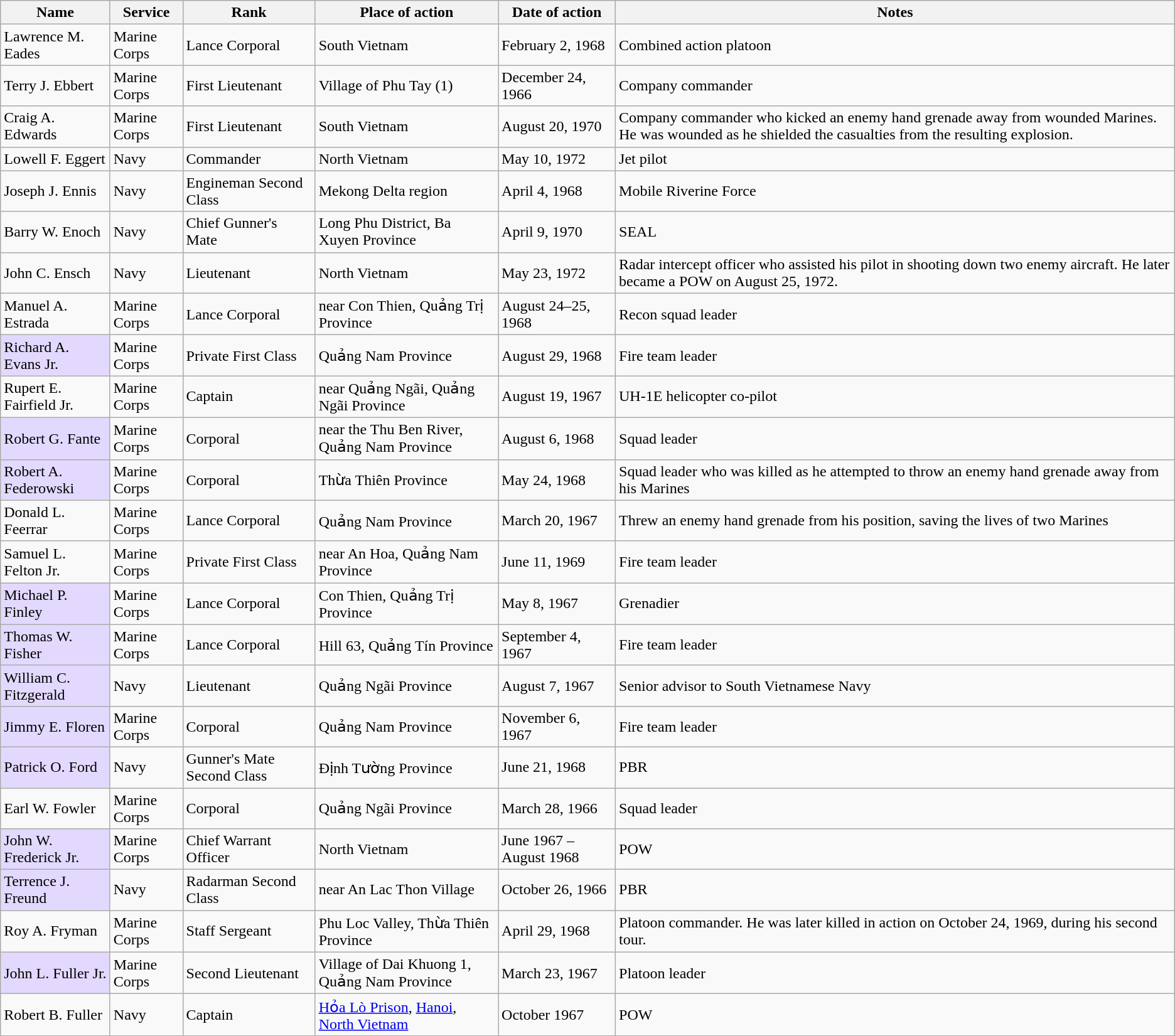<table class="wikitable sortable">
<tr>
<th>Name</th>
<th>Service</th>
<th>Rank</th>
<th>Place of action</th>
<th>Date of action</th>
<th>Notes</th>
</tr>
<tr>
<td>Lawrence M. Eades</td>
<td>Marine Corps</td>
<td>Lance Corporal</td>
<td>South Vietnam</td>
<td>February 2, 1968</td>
<td>Combined action platoon</td>
</tr>
<tr>
<td>Terry J. Ebbert</td>
<td>Marine Corps</td>
<td>First Lieutenant</td>
<td>Village of Phu Tay (1)</td>
<td>December 24, 1966</td>
<td>Company commander</td>
</tr>
<tr>
<td>Craig A. Edwards</td>
<td>Marine Corps</td>
<td>First Lieutenant</td>
<td>South Vietnam</td>
<td>August 20, 1970</td>
<td>Company commander who kicked an enemy hand grenade away from wounded Marines. He was wounded as he shielded the casualties from the resulting explosion.</td>
</tr>
<tr>
<td>Lowell F. Eggert</td>
<td>Navy</td>
<td>Commander</td>
<td>North Vietnam</td>
<td>May 10, 1972</td>
<td>Jet pilot</td>
</tr>
<tr>
<td>Joseph J. Ennis</td>
<td>Navy</td>
<td>Engineman Second Class</td>
<td>Mekong Delta region</td>
<td>April 4, 1968</td>
<td>Mobile Riverine Force</td>
</tr>
<tr>
<td>Barry W. Enoch</td>
<td>Navy</td>
<td>Chief Gunner's Mate</td>
<td>Long Phu District, Ba Xuyen Province</td>
<td>April 9, 1970</td>
<td>SEAL</td>
</tr>
<tr>
<td>John C. Ensch</td>
<td>Navy</td>
<td>Lieutenant</td>
<td>North Vietnam</td>
<td>May 23, 1972</td>
<td>Radar intercept officer who assisted his pilot in shooting down two enemy aircraft. He later became a POW on August 25, 1972.</td>
</tr>
<tr>
<td>Manuel A. Estrada</td>
<td>Marine Corps</td>
<td>Lance Corporal</td>
<td>near Con Thien, Quảng Trị Province</td>
<td>August 24–25, 1968</td>
<td>Recon squad leader</td>
</tr>
<tr>
<td style="background:#e3d9ff;">Richard A. Evans Jr.</td>
<td>Marine Corps</td>
<td>Private First Class</td>
<td>Quảng Nam Province</td>
<td>August 29, 1968</td>
<td>Fire team leader</td>
</tr>
<tr>
<td>Rupert E. Fairfield Jr.</td>
<td>Marine Corps</td>
<td>Captain</td>
<td>near Quảng Ngãi, Quảng Ngãi Province</td>
<td>August 19, 1967</td>
<td>UH-1E helicopter co-pilot</td>
</tr>
<tr>
<td style="background:#e3d9ff;">Robert G. Fante</td>
<td>Marine Corps</td>
<td>Corporal</td>
<td>near the Thu Ben River, Quảng Nam Province</td>
<td>August 6, 1968</td>
<td>Squad leader</td>
</tr>
<tr>
<td style="background:#e3d9ff;">Robert A. Federowski</td>
<td>Marine Corps</td>
<td>Corporal</td>
<td>Thừa Thiên Province</td>
<td>May 24, 1968</td>
<td>Squad leader who was killed as he attempted to throw an enemy hand grenade away from his Marines</td>
</tr>
<tr>
<td>Donald L. Feerrar</td>
<td>Marine Corps</td>
<td>Lance Corporal</td>
<td>Quảng Nam Province</td>
<td>March 20, 1967</td>
<td>Threw an enemy hand grenade from his position, saving the lives of two Marines</td>
</tr>
<tr>
<td>Samuel L. Felton Jr.</td>
<td>Marine Corps</td>
<td>Private First Class</td>
<td>near An Hoa, Quảng Nam Province</td>
<td>June 11, 1969</td>
<td>Fire team leader</td>
</tr>
<tr>
<td style="background:#e3d9ff;">Michael P. Finley</td>
<td>Marine Corps</td>
<td>Lance Corporal</td>
<td>Con Thien, Quảng Trị Province</td>
<td>May 8, 1967</td>
<td>Grenadier</td>
</tr>
<tr>
<td style="background:#e3d9ff;">Thomas W. Fisher</td>
<td>Marine Corps</td>
<td>Lance Corporal</td>
<td>Hill 63, Quảng Tín Province</td>
<td>September 4, 1967</td>
<td>Fire team leader</td>
</tr>
<tr>
<td style="background:#e3d9ff;">William C. Fitzgerald</td>
<td>Navy</td>
<td>Lieutenant</td>
<td>Quảng Ngãi Province</td>
<td>August 7, 1967</td>
<td>Senior advisor to South Vietnamese Navy</td>
</tr>
<tr>
<td style="background:#e3d9ff;">Jimmy E. Floren</td>
<td>Marine Corps</td>
<td>Corporal</td>
<td>Quảng Nam Province</td>
<td>November 6, 1967</td>
<td>Fire team leader</td>
</tr>
<tr>
<td style="background:#e3d9ff;">Patrick O. Ford</td>
<td>Navy</td>
<td>Gunner's Mate Second Class</td>
<td>Định Tường Province</td>
<td>June 21, 1968</td>
<td>PBR</td>
</tr>
<tr>
<td>Earl W. Fowler</td>
<td>Marine Corps</td>
<td>Corporal</td>
<td>Quảng Ngãi Province</td>
<td>March 28, 1966</td>
<td>Squad leader</td>
</tr>
<tr>
<td style="background:#e3d9ff;">John W. Frederick Jr.</td>
<td>Marine Corps</td>
<td>Chief Warrant Officer</td>
<td>North Vietnam</td>
<td>June 1967 – August 1968</td>
<td>POW</td>
</tr>
<tr>
<td style="background:#e3d9ff;">Terrence J. Freund</td>
<td>Navy</td>
<td>Radarman Second Class</td>
<td>near An Lac Thon Village</td>
<td>October 26, 1966</td>
<td>PBR</td>
</tr>
<tr>
<td>Roy A. Fryman</td>
<td>Marine Corps</td>
<td>Staff Sergeant</td>
<td>Phu Loc Valley, Thừa Thiên Province</td>
<td>April 29, 1968</td>
<td>Platoon commander. He was later killed in action on October 24, 1969, during his second tour.</td>
</tr>
<tr>
<td style="background:#e3d9ff;">John L. Fuller Jr.</td>
<td>Marine Corps</td>
<td>Second Lieutenant</td>
<td>Village of Dai Khuong 1, Quảng Nam Province</td>
<td>March 23, 1967</td>
<td>Platoon leader</td>
</tr>
<tr>
<td>Robert B. Fuller</td>
<td>Navy</td>
<td>Captain</td>
<td><a href='#'>Hỏa Lò Prison</a>, <a href='#'>Hanoi</a>, <a href='#'>North Vietnam</a></td>
<td>October 1967</td>
<td>POW</td>
</tr>
</table>
